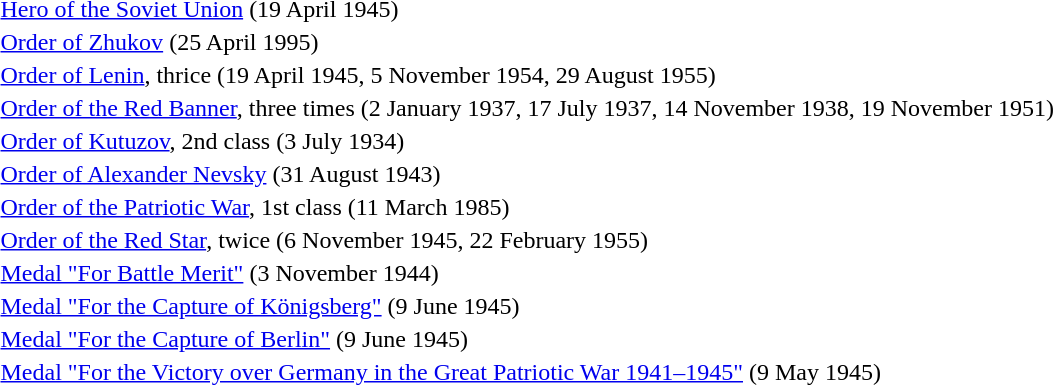<table>
<tr>
<td></td>
<td><a href='#'>Hero of the Soviet Union</a> (19 April 1945)</td>
</tr>
<tr>
<td></td>
<td><a href='#'>Order of Zhukov</a> (25 April 1995)</td>
</tr>
<tr>
<td></td>
<td><a href='#'>Order of Lenin</a>, thrice (19 April 1945, 5 November 1954, 29 August 1955)</td>
</tr>
<tr>
<td></td>
<td><a href='#'>Order of the Red Banner</a>, three times (2 January 1937, 17 July 1937, 14 November 1938, 19 November 1951)</td>
</tr>
<tr>
<td></td>
<td><a href='#'>Order of Kutuzov</a>, 2nd class (3 July 1934)</td>
</tr>
<tr>
<td></td>
<td><a href='#'>Order of Alexander Nevsky</a> (31 August 1943)</td>
</tr>
<tr>
<td></td>
<td><a href='#'>Order of the Patriotic War</a>, 1st class (11 March 1985)</td>
</tr>
<tr>
<td></td>
<td><a href='#'>Order of the Red Star</a>, twice (6 November 1945, 22 February 1955)</td>
</tr>
<tr>
<td></td>
<td><a href='#'>Medal "For Battle Merit"</a> (3 November 1944)</td>
</tr>
<tr>
<td></td>
<td><a href='#'>Medal "For the Capture of Königsberg"</a> (9 June 1945)</td>
</tr>
<tr>
<td></td>
<td><a href='#'>Medal "For the Capture of Berlin"</a> (9 June 1945)</td>
</tr>
<tr>
<td></td>
<td><a href='#'>Medal "For the Victory over Germany in the Great Patriotic War 1941–1945"</a> (9 May 1945)</td>
</tr>
<tr>
</tr>
</table>
